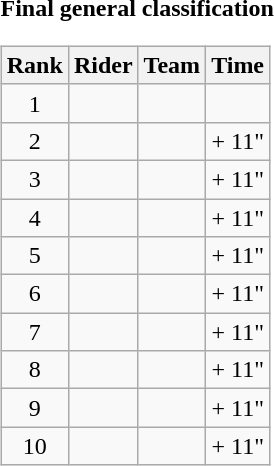<table>
<tr>
<td><strong>Final general classification</strong><br><table class="wikitable">
<tr>
<th scope="col">Rank</th>
<th scope="col">Rider</th>
<th scope="col">Team</th>
<th scope="col">Time</th>
</tr>
<tr>
<td style="text-align:center;">1</td>
<td></td>
<td></td>
<td style="text-align:right;"></td>
</tr>
<tr>
<td style="text-align:center;">2</td>
<td></td>
<td></td>
<td style="text-align:right;">+ 11"</td>
</tr>
<tr>
<td style="text-align:center;">3</td>
<td></td>
<td></td>
<td style="text-align:right;">+ 11"</td>
</tr>
<tr>
<td style="text-align:center;">4</td>
<td></td>
<td></td>
<td style="text-align:right;">+ 11"</td>
</tr>
<tr>
<td style="text-align:center;">5</td>
<td></td>
<td></td>
<td style="text-align:right;">+ 11"</td>
</tr>
<tr>
<td style="text-align:center;">6</td>
<td></td>
<td></td>
<td style="text-align:right;">+ 11"</td>
</tr>
<tr>
<td style="text-align:center;">7</td>
<td></td>
<td></td>
<td style="text-align:right;">+ 11"</td>
</tr>
<tr>
<td style="text-align:center;">8</td>
<td></td>
<td></td>
<td style="text-align:right;">+ 11"</td>
</tr>
<tr>
<td style="text-align:center;">9</td>
<td></td>
<td></td>
<td style="text-align:right;">+ 11"</td>
</tr>
<tr>
<td style="text-align:center;">10</td>
<td></td>
<td></td>
<td style="text-align:right;">+ 11"</td>
</tr>
</table>
</td>
</tr>
</table>
